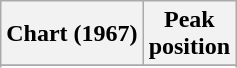<table class="wikitable plainrowheaders" style="text-align:center">
<tr>
<th scope="col">Chart (1967)</th>
<th scope="col">Peak<br>position</th>
</tr>
<tr>
</tr>
<tr>
</tr>
</table>
